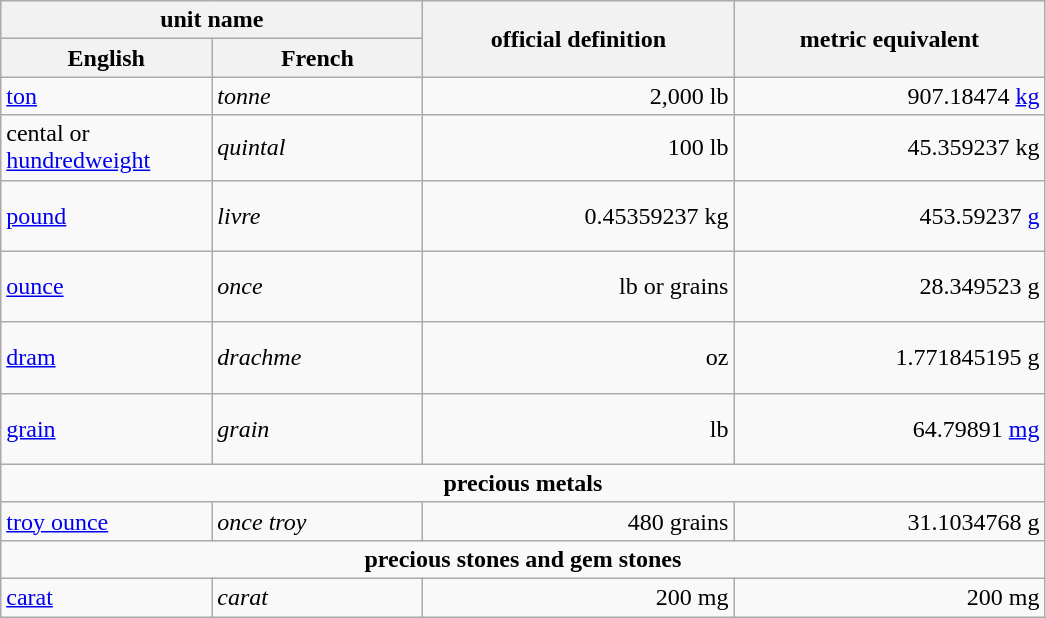<table class="wikitable">
<tr>
<th colspan=2>unit name</th>
<th style="width:150pt;" rowspan="2">official definition</th>
<th style="width:150pt;" rowspan="2">metric equivalent</th>
</tr>
<tr>
<th style="width:100pt;">English</th>
<th style="width:100pt;">French</th>
</tr>
<tr>
<td><a href='#'>ton</a></td>
<td><em>tonne</em></td>
<td align=right>2,000 lb </td>
<td align=right>907.18474 <a href='#'>kg</a></td>
</tr>
<tr>
<td>cental or<br><a href='#'>hundredweight</a></td>
<td><em>quintal</em></td>
<td align=right>100 lb </td>
<td align=right>45.359237 kg</td>
</tr>
<tr>
<td><a href='#'>pound</a></td>
<td><em>livre</em></td>
<td style="text-align:right; height:30pt;">0.45359237 kg</td>
<td align=right>453.59237 <a href='#'>g</a></td>
</tr>
<tr>
<td><a href='#'>ounce</a></td>
<td><em>once</em></td>
<td style="text-align:right; height:30pt;"> lb or  grains</td>
<td align=right>28.349523 g</td>
</tr>
<tr>
<td><a href='#'>dram</a></td>
<td><em>drachme</em></td>
<td style="text-align:right; height:30pt;"> oz</td>
<td align=right>1.771845195 g</td>
</tr>
<tr>
<td><a href='#'>grain</a></td>
<td><em>grain</em></td>
<td style="text-align:right; height:30pt;"> lb</td>
<td align=right>64.79891 <a href='#'>mg</a></td>
</tr>
<tr>
<td colspan="4" style="text-align:center;"><strong>precious metals</strong></td>
</tr>
<tr>
<td><a href='#'>troy ounce</a></td>
<td><em>once troy</em></td>
<td align=right>480 grains</td>
<td align=right>31.1034768 g</td>
</tr>
<tr>
<td colspan="4" style="text-align:center;"><strong>precious stones and gem stones</strong></td>
</tr>
<tr>
<td><a href='#'>carat</a></td>
<td><em>carat</em></td>
<td align=right>200 mg</td>
<td align=right>200 mg</td>
</tr>
</table>
